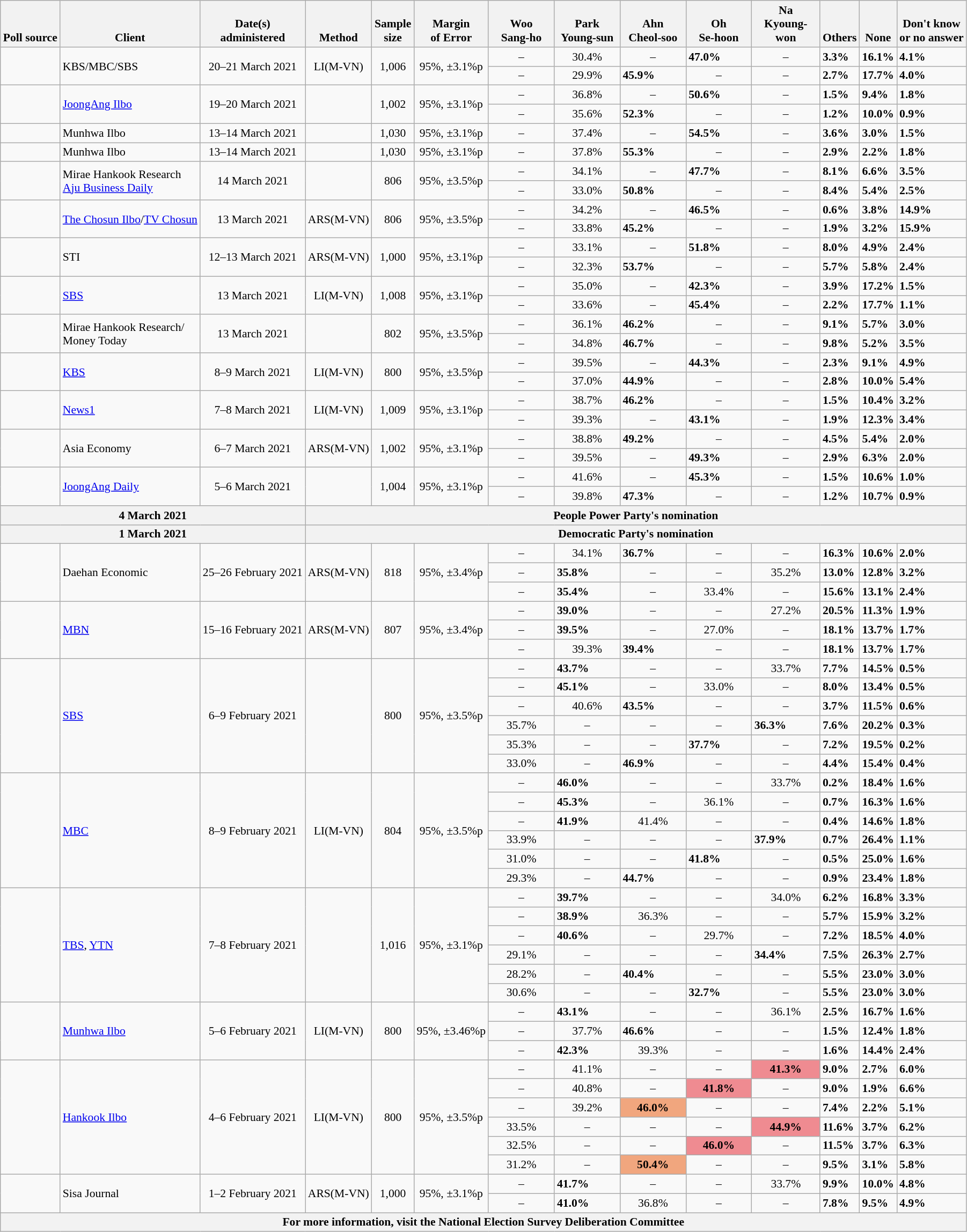<table class="wikitable" style="font-size:90%;">
<tr valign=bottom>
<th>Poll source</th>
<th>Client</th>
<th>Date(s)<br>administered</th>
<th>Method</th>
<th>Sample<br>size</th>
<th>Margin<br>of Error</th>
<th style="width:75px;">Woo<br>Sang-ho</th>
<th style="width:75px;">Park<br>Young-sun</th>
<th style="width:75px;">Ahn<br>Cheol-soo</th>
<th style="width:75px;">Oh<br>Se-hoon</th>
<th style="width:78px;">Na<br>Kyoung-won</th>
<th>Others</th>
<th>None</th>
<th>Don't know<br>or no answer</th>
</tr>
<tr>
<td rowspan="2"></td>
<td rowspan="2">KBS/MBC/SBS</td>
<td rowspan="2" align="center">20–21 March 2021</td>
<td rowspan="2" align="center">LI(M-VN)</td>
<td rowspan="2" align="center">1,006</td>
<td rowspan="2" align="center">95%, ±3.1%p</td>
<td align="center">–</td>
<td align="center">30.4%</td>
<td align="center">–</td>
<td><strong>47.0%</strong></td>
<td align="center">–</td>
<td><strong>3.3%</strong></td>
<td><strong>16.1%</strong></td>
<td><strong>4.1%</strong></td>
</tr>
<tr>
<td align="center">–</td>
<td align="center">29.9%</td>
<td><strong>45.9%</strong></td>
<td align="center">–</td>
<td align="center">–</td>
<td><strong>2.7%</strong></td>
<td><strong>17.7%</strong></td>
<td><strong>4.0%</strong></td>
</tr>
<tr>
<td rowspan="2"></td>
<td rowspan="2"><a href='#'>JoongAng Ilbo</a></td>
<td rowspan="2" align="center">19–20 March 2021</td>
<td rowspan="2" align="center"></td>
<td rowspan="2" align="center">1,002</td>
<td rowspan="2" align="center">95%, ±3.1%p</td>
<td align="center">–</td>
<td align="center">36.8%</td>
<td align="center">–</td>
<td><strong>50.6%</strong></td>
<td align="center">–</td>
<td><strong>1.5%</strong></td>
<td><strong>9.4%</strong></td>
<td><strong>1.8%</strong></td>
</tr>
<tr>
<td align="center">–</td>
<td align="center">35.6%</td>
<td><strong>52.3%</strong></td>
<td align="center">–</td>
<td align="center">–</td>
<td><strong>1.2%</strong></td>
<td><strong>10.0%</strong></td>
<td><strong>0.9%</strong></td>
</tr>
<tr>
<td></td>
<td>Munhwa Ilbo</td>
<td align="center">13–14 March 2021</td>
<td align="center"></td>
<td align="center">1,030</td>
<td align="center">95%, ±3.1%p</td>
<td align="center">–</td>
<td align="center">37.4%</td>
<td align="center">–</td>
<td><strong>54.5%</strong></td>
<td align="center">–</td>
<td><strong>3.6%</strong></td>
<td><strong>3.0%</strong></td>
<td><strong>1.5%</strong></td>
</tr>
<tr>
<td></td>
<td>Munhwa Ilbo</td>
<td align="center">13–14 March 2021</td>
<td align="center"></td>
<td align="center">1,030</td>
<td align="center">95%, ±3.1%p</td>
<td align="center">–</td>
<td align="center">37.8%</td>
<td><strong>55.3%</strong></td>
<td align="center">–</td>
<td align="center">–</td>
<td><strong>2.9%</strong></td>
<td><strong>2.2%</strong></td>
<td><strong>1.8%</strong></td>
</tr>
<tr>
<td rowspan="2"></td>
<td rowspan="2">Mirae Hankook Research<br><a href='#'>Aju Business Daily</a></td>
<td rowspan="2" align="center">14 March 2021</td>
<td rowspan="2" align="center"></td>
<td rowspan="2" align="center">806</td>
<td rowspan="2" align="center">95%, ±3.5%p</td>
<td align="center">–</td>
<td align="center">34.1%</td>
<td align="center">–</td>
<td><strong>47.7%</strong></td>
<td align="center">–</td>
<td><strong>8.1%</strong></td>
<td><strong>6.6%</strong></td>
<td><strong>3.5%</strong></td>
</tr>
<tr>
<td align="center">–</td>
<td align="center">33.0%</td>
<td><strong>50.8%</strong></td>
<td align="center">–</td>
<td align="center">–</td>
<td><strong>8.4%</strong></td>
<td><strong>5.4%</strong></td>
<td><strong>2.5%</strong></td>
</tr>
<tr>
<td rowspan="2"></td>
<td rowspan="2"><a href='#'>The Chosun Ilbo</a>/<a href='#'>TV Chosun</a></td>
<td align="center" rowspan="2">13 March 2021</td>
<td align="center" rowspan="2">ARS(M-VN)</td>
<td align="center" rowspan="2">806</td>
<td align="center" rowspan="2">95%, ±3.5%p</td>
<td align="center">–</td>
<td align="center">34.2%</td>
<td align="center">–</td>
<td><strong>46.5%</strong></td>
<td align="center">–</td>
<td><strong>0.6%</strong></td>
<td><strong>3.8%</strong></td>
<td><strong>14.9%</strong></td>
</tr>
<tr>
<td align="center">–</td>
<td align="center">33.8%</td>
<td><strong>45.2%</strong></td>
<td align="center">–</td>
<td align="center">–</td>
<td><strong>1.9%</strong></td>
<td><strong>3.2%</strong></td>
<td><strong>15.9%</strong></td>
</tr>
<tr>
<td rowspan="2"></td>
<td rowspan="2">STI</td>
<td rowspan="2" align="center">12–13 March 2021</td>
<td rowspan="2" align="center">ARS(M-VN)</td>
<td rowspan="2" align="center">1,000</td>
<td rowspan="2" align="center">95%, ±3.1%p</td>
<td align="center">–</td>
<td align="center">33.1%</td>
<td align="center">–</td>
<td><strong>51.8%</strong></td>
<td align="center">–</td>
<td><strong>8.0%</strong></td>
<td><strong>4.9%</strong></td>
<td><strong>2.4%</strong></td>
</tr>
<tr>
<td align="center">–</td>
<td align="center">32.3%</td>
<td><strong>53.7%</strong></td>
<td align="center">–</td>
<td align="center">–</td>
<td><strong>5.7%</strong></td>
<td><strong>5.8%</strong></td>
<td><strong>2.4%</strong></td>
</tr>
<tr>
<td rowspan="2"></td>
<td rowspan="2"><a href='#'>SBS</a></td>
<td rowspan="2" align="center">13 March 2021</td>
<td rowspan="2" align="center">LI(M-VN)</td>
<td rowspan="2" align="center">1,008</td>
<td rowspan="2" align="center">95%, ±3.1%p</td>
<td align="center">–</td>
<td align="center">35.0%</td>
<td align="center">–</td>
<td><strong>42.3%</strong></td>
<td align="center">–</td>
<td><strong>3.9%</strong></td>
<td><strong>17.2%</strong></td>
<td><strong>1.5%</strong></td>
</tr>
<tr>
<td align="center">–</td>
<td align="center">33.6%</td>
<td align="center">–</td>
<td><strong>45.4%</strong></td>
<td align="center">–</td>
<td><strong>2.2%</strong></td>
<td><strong>17.7%</strong></td>
<td><strong>1.1%</strong></td>
</tr>
<tr>
<td rowspan="2"></td>
<td rowspan="2">Mirae Hankook Research/<br>Money Today</td>
<td rowspan="2" align="center">13 March 2021</td>
<td rowspan="2" align="center"></td>
<td rowspan="2" align="center">802</td>
<td rowspan="2" align="center">95%, ±3.5%p</td>
<td align="center">–</td>
<td align="center">36.1%</td>
<td><strong>46.2%</strong></td>
<td align="center">–</td>
<td align="center">–</td>
<td><strong>9.1%</strong></td>
<td><strong>5.7%</strong></td>
<td><strong>3.0%</strong></td>
</tr>
<tr>
<td align="center">–</td>
<td align="center">34.8%</td>
<td><strong>46.7%</strong></td>
<td align="center">–</td>
<td align="center">–</td>
<td><strong>9.8%</strong></td>
<td><strong>5.2%</strong></td>
<td><strong>3.5%</strong></td>
</tr>
<tr>
<td rowspan="2"></td>
<td rowspan="2"><a href='#'>KBS</a></td>
<td rowspan="2" align="center">8–9 March 2021</td>
<td rowspan="2" align="center">LI(M-VN)</td>
<td rowspan="2" align="center">800</td>
<td rowspan="2" align="center">95%, ±3.5%p</td>
<td align="center">–</td>
<td align="center">39.5%</td>
<td align="center">–</td>
<td><strong>44.3%</strong></td>
<td align="center">–</td>
<td><strong>2.3%</strong></td>
<td><strong>9.1%</strong></td>
<td><strong>4.9%</strong></td>
</tr>
<tr>
<td align="center">–</td>
<td align="center">37.0%</td>
<td><strong>44.9%</strong></td>
<td align="center">–</td>
<td align="center">–</td>
<td><strong>2.8%</strong></td>
<td><strong>10.0%</strong></td>
<td><strong>5.4%</strong></td>
</tr>
<tr>
<td rowspan="2"></td>
<td rowspan="2"><a href='#'>News1</a></td>
<td rowspan="2" align="center">7–8 March 2021</td>
<td rowspan="2" align="center">LI(M-VN)</td>
<td rowspan="2" align="center">1,009</td>
<td rowspan="2" align="center">95%, ±3.1%p</td>
<td align="center">–</td>
<td align="center">38.7%</td>
<td><strong>46.2%</strong></td>
<td align="center">–</td>
<td align="center">–</td>
<td><strong>1.5%</strong></td>
<td><strong>10.4%</strong></td>
<td><strong>3.2%</strong></td>
</tr>
<tr>
<td align="center">–</td>
<td align="center">39.3%</td>
<td align="center">–</td>
<td><strong>43.1%</strong></td>
<td align="center">–</td>
<td><strong>1.9%</strong></td>
<td><strong>12.3%</strong></td>
<td><strong>3.4%</strong></td>
</tr>
<tr>
<td rowspan="2"></td>
<td rowspan="2">Asia Economy</td>
<td rowspan="2" align="center">6–7 March 2021</td>
<td rowspan="2" align="center">ARS(M-VN)</td>
<td rowspan="2" align="center">1,002</td>
<td rowspan="2" align="center">95%, ±3.1%p</td>
<td align="center">–</td>
<td align="center">38.8%</td>
<td><strong>49.2%</strong></td>
<td align="center">–</td>
<td align="center">–</td>
<td><strong>4.5%</strong></td>
<td><strong>5.4%</strong></td>
<td><strong>2.0%</strong></td>
</tr>
<tr>
<td align="center">–</td>
<td align="center">39.5%</td>
<td align="center">–</td>
<td><strong>49.3%</strong></td>
<td align="center">–</td>
<td><strong>2.9%</strong></td>
<td><strong>6.3%</strong></td>
<td><strong>2.0%</strong></td>
</tr>
<tr>
<td rowspan="2"></td>
<td rowspan="2"><a href='#'>JoongAng Daily</a></td>
<td rowspan="2" align="center">5–6 March 2021</td>
<td rowspan="2" align="center"></td>
<td rowspan="2" align="center">1,004</td>
<td rowspan="2" align="center">95%, ±3.1%p</td>
<td align="center">–</td>
<td align="center">41.6%</td>
<td align="center">–</td>
<td><strong>45.3%</strong></td>
<td align="center">–</td>
<td><strong>1.5%</strong></td>
<td><strong>10.6%</strong></td>
<td><strong>1.0%</strong></td>
</tr>
<tr>
<td align="center">–</td>
<td align="center">39.8%</td>
<td><strong>47.3%</strong></td>
<td align="center">–</td>
<td align="center">–</td>
<td><strong>1.2%</strong></td>
<td><strong>10.7%</strong></td>
<td><strong>0.9%</strong></td>
</tr>
<tr>
<th colspan="3">4 March 2021</th>
<th colspan="11">People Power Party's nomination</th>
</tr>
<tr style="background:lightyellow;">
<th colspan="3">1 March 2021</th>
<th colspan="11">Democratic Party's nomination</th>
</tr>
<tr>
<td rowspan="3"></td>
<td rowspan="3">Daehan Economic</td>
<td rowspan="3" align="center">25–26 February 2021</td>
<td rowspan="3" align="center">ARS(M-VN)</td>
<td rowspan="3" align="center">818</td>
<td rowspan="3" align="center">95%, ±3.4%p</td>
<td align="center">–</td>
<td align="center">34.1%</td>
<td><strong>36.7%</strong></td>
<td align="center">–</td>
<td align="center">–</td>
<td><strong>16.3%</strong></td>
<td><strong>10.6%</strong></td>
<td><strong>2.0%</strong></td>
</tr>
<tr>
<td align="center">–</td>
<td><strong>35.8%</strong></td>
<td align="center">–</td>
<td align="center">–</td>
<td align="center">35.2%</td>
<td><strong>13.0%</strong></td>
<td><strong>12.8%</strong></td>
<td><strong>3.2%</strong></td>
</tr>
<tr>
<td align="center">–</td>
<td><strong>35.4%</strong></td>
<td align="center">–</td>
<td align="center">33.4%</td>
<td align="center">–</td>
<td><strong>15.6%</strong></td>
<td><strong>13.1%</strong></td>
<td><strong>2.4%</strong></td>
</tr>
<tr>
<td rowspan="3"></td>
<td rowspan="3"><a href='#'>MBN</a></td>
<td rowspan="3" align="center">15–16 February 2021</td>
<td rowspan="3" align="center">ARS(M-VN)</td>
<td rowspan="3" align="center">807</td>
<td rowspan="3" align="center">95%, ±3.4%p</td>
<td align="center">–</td>
<td><strong>39.0%</strong></td>
<td align="center">–</td>
<td align="center">–</td>
<td align="center">27.2%</td>
<td><strong>20.5%</strong></td>
<td><strong>11.3%</strong></td>
<td><strong>1.9%</strong></td>
</tr>
<tr>
<td align="center">–</td>
<td><strong>39.5%</strong></td>
<td align="center">–</td>
<td align="center">27.0%</td>
<td align="center">–</td>
<td><strong>18.1%</strong></td>
<td><strong>13.7%</strong></td>
<td><strong>1.7%</strong></td>
</tr>
<tr>
<td align="center">–</td>
<td align="center">39.3%</td>
<td><strong>39.4%</strong></td>
<td align="center">–</td>
<td align="center">–</td>
<td><strong>18.1%</strong></td>
<td><strong>13.7%</strong></td>
<td><strong>1.7%</strong></td>
</tr>
<tr>
<td rowspan="6"></td>
<td rowspan="6"><a href='#'>SBS</a></td>
<td rowspan="6" align="center">6–9 February 2021</td>
<td rowspan="6" align="center"></td>
<td rowspan="6" align="center">800</td>
<td rowspan="6" align="center">95%, ±3.5%p</td>
<td align="center">–</td>
<td><strong>43.7%</strong></td>
<td align="center">–</td>
<td align="center">–</td>
<td align="center">33.7%</td>
<td><strong>7.7%</strong></td>
<td><strong>14.5%</strong></td>
<td><strong>0.5%</strong></td>
</tr>
<tr>
<td align="center">–</td>
<td><strong>45.1%</strong></td>
<td align="center">–</td>
<td align="center">33.0%</td>
<td align="center">–</td>
<td><strong>8.0%</strong></td>
<td><strong>13.4%</strong></td>
<td><strong>0.5%</strong></td>
</tr>
<tr>
<td align="center">–</td>
<td align="center">40.6%</td>
<td><strong>43.5%</strong></td>
<td align="center">–</td>
<td align="center">–</td>
<td><strong>3.7%</strong></td>
<td><strong>11.5%</strong></td>
<td><strong>0.6%</strong></td>
</tr>
<tr>
<td align="center">35.7%</td>
<td align="center">–</td>
<td align="center">–</td>
<td align="center">–</td>
<td><strong>36.3%</strong></td>
<td><strong>7.6%</strong></td>
<td><strong>20.2%</strong></td>
<td><strong>0.3%</strong></td>
</tr>
<tr>
<td align="center">35.3%</td>
<td align="center">–</td>
<td align="center">–</td>
<td><strong>37.7%</strong></td>
<td align="center">–</td>
<td><strong>7.2%</strong></td>
<td><strong>19.5%</strong></td>
<td><strong>0.2%</strong></td>
</tr>
<tr>
<td align="center">33.0%</td>
<td align="center">–</td>
<td><strong>46.9%</strong></td>
<td align="center">–</td>
<td align="center">–</td>
<td><strong>4.4%</strong></td>
<td><strong>15.4%</strong></td>
<td><strong>0.4%</strong></td>
</tr>
<tr>
<td rowspan="6"></td>
<td rowspan="6"><a href='#'>MBC</a></td>
<td rowspan="6" align="center">8–9 February 2021</td>
<td rowspan="6" align="center">LI(M-VN)</td>
<td rowspan="6" align="center">804</td>
<td rowspan="6" align="center">95%, ±3.5%p</td>
<td align="center">–</td>
<td><strong>46.0%</strong></td>
<td align="center">–</td>
<td align="center">–</td>
<td align="center">33.7%</td>
<td><strong>0.2%</strong></td>
<td><strong>18.4%</strong></td>
<td><strong>1.6%</strong></td>
</tr>
<tr>
<td align="center">–</td>
<td><strong>45.3%</strong></td>
<td align="center">–</td>
<td align="center">36.1%</td>
<td align="center">–</td>
<td><strong>0.7%</strong></td>
<td><strong>16.3%</strong></td>
<td><strong>1.6%</strong></td>
</tr>
<tr>
<td align="center">–</td>
<td><strong>41.9%</strong></td>
<td align="center">41.4%</td>
<td align="center">–</td>
<td align="center">–</td>
<td><strong>0.4%</strong></td>
<td><strong>14.6%</strong></td>
<td><strong>1.8%</strong></td>
</tr>
<tr>
<td align="center">33.9%</td>
<td align="center">–</td>
<td align="center">–</td>
<td align="center">–</td>
<td><strong>37.9%</strong></td>
<td><strong>0.7%</strong></td>
<td><strong>26.4%</strong></td>
<td><strong>1.1%</strong></td>
</tr>
<tr>
<td align="center">31.0%</td>
<td align="center">–</td>
<td align="center">–</td>
<td><strong>41.8%</strong></td>
<td align="center">–</td>
<td><strong>0.5%</strong></td>
<td><strong>25.0%</strong></td>
<td><strong>1.6%</strong></td>
</tr>
<tr>
<td align="center">29.3%</td>
<td align="center">–</td>
<td><strong>44.7%</strong></td>
<td align="center">–</td>
<td align="center">–</td>
<td><strong>0.9%</strong></td>
<td><strong>23.4%</strong></td>
<td><strong>1.8%</strong></td>
</tr>
<tr>
<td rowspan="6"></td>
<td rowspan="6"><a href='#'>TBS</a>, <a href='#'>YTN</a></td>
<td rowspan="6" align="center">7–8 February 2021</td>
<td rowspan="6" align="center"></td>
<td rowspan="6" align="center">1,016</td>
<td rowspan="6" align="center">95%, ±3.1%p</td>
<td align="center">–</td>
<td><strong>39.7%</strong></td>
<td align="center">–</td>
<td align="center">–</td>
<td align="center">34.0%</td>
<td><strong>6.2%</strong></td>
<td><strong>16.8%</strong></td>
<td><strong>3.3%</strong></td>
</tr>
<tr>
<td align="center">–</td>
<td><strong>38.9%</strong></td>
<td align="center">36.3%</td>
<td align="center">–</td>
<td align="center">–</td>
<td><strong>5.7%</strong></td>
<td><strong>15.9%</strong></td>
<td><strong>3.2%</strong></td>
</tr>
<tr>
<td align="center">–</td>
<td><strong>40.6%</strong></td>
<td align="center">–</td>
<td align="center">29.7%</td>
<td align="center">–</td>
<td><strong>7.2%</strong></td>
<td><strong>18.5%</strong></td>
<td><strong>4.0%</strong></td>
</tr>
<tr>
<td align="center">29.1%</td>
<td align="center">–</td>
<td align="center">–</td>
<td align="center">–</td>
<td><strong>34.4%</strong></td>
<td><strong>7.5%</strong></td>
<td><strong>26.3%</strong></td>
<td><strong>2.7%</strong></td>
</tr>
<tr>
<td align="center">28.2%</td>
<td align="center">–</td>
<td><strong>40.4%</strong></td>
<td align="center">–</td>
<td align="center">–</td>
<td><strong>5.5%</strong></td>
<td><strong>23.0%</strong></td>
<td><strong>3.0%</strong></td>
</tr>
<tr>
<td align="center">30.6%</td>
<td align="center">–</td>
<td align="center">–</td>
<td><strong>32.7%</strong></td>
<td align="center">–</td>
<td><strong>5.5%</strong></td>
<td><strong>23.0%</strong></td>
<td><strong>3.0%</strong></td>
</tr>
<tr>
<td rowspan="3"></td>
<td rowspan="3"><a href='#'>Munhwa Ilbo</a></td>
<td rowspan="3" align="center">5–6 February 2021</td>
<td rowspan="3" align="center">LI(M-VN)</td>
<td rowspan="3" align="center">800</td>
<td rowspan="3" align="center">95%, ±3.46%p</td>
<td align="center">–</td>
<td><strong>43.1%</strong></td>
<td align="center">–</td>
<td align="center">–</td>
<td align="center">36.1%</td>
<td><strong>2.5%</strong></td>
<td><strong>16.7%</strong></td>
<td><strong>1.6%</strong></td>
</tr>
<tr>
<td align="center">–</td>
<td align="center">37.7%</td>
<td><strong>46.6%</strong></td>
<td align="center">–</td>
<td align="center">–</td>
<td><strong>1.5%</strong></td>
<td><strong>12.4%</strong></td>
<td><strong>1.8%</strong></td>
</tr>
<tr>
<td align="center">–</td>
<td><strong>42.3%</strong></td>
<td align="center">39.3%</td>
<td align="center">–</td>
<td align="center">–</td>
<td><strong>1.6%</strong></td>
<td><strong>14.4%</strong></td>
<td><strong>2.4%</strong></td>
</tr>
<tr>
<td rowspan="6"></td>
<td rowspan="6"><a href='#'>Hankook Ilbo</a></td>
<td rowspan="6" align="center">4–6 February 2021</td>
<td rowspan="6" align="center">LI(M-VN)</td>
<td rowspan="6" align="center">800</td>
<td rowspan="6" align="center">95%, ±3.5%p</td>
<td align="center">–</td>
<td align="center">41.1%</td>
<td align="center">–</td>
<td align="center">–</td>
<td style="background: rgba(230, 30, 43, 0.5)" align="center"><strong>41.3%</strong></td>
<td><strong>9.0%</strong></td>
<td><strong>2.7%</strong></td>
<td><strong>6.0%</strong></td>
</tr>
<tr>
<td align="center">–</td>
<td align="center">40.8%</td>
<td align="center">–</td>
<td style="background: rgba(230, 30, 43, 0.5)" align="center"><strong>41.8%</strong></td>
<td align="center">–</td>
<td><strong>9.0%</strong></td>
<td><strong>1.9%</strong></td>
<td><strong>6.6%</strong></td>
</tr>
<tr>
<td align="center">–</td>
<td align="center">39.2%</td>
<td style="background: rgba(234, 85, 4, 0.5)" align="center"><strong>46.0%</strong></td>
<td align="center">–</td>
<td align="center">–</td>
<td><strong>7.4%</strong></td>
<td><strong>2.2%</strong></td>
<td><strong>5.1%</strong></td>
</tr>
<tr>
<td align="center">33.5%</td>
<td align="center">–</td>
<td align="center">–</td>
<td align="center">–</td>
<td style="background: rgba(230, 30, 43, 0.5)" align="center"><strong>44.9%</strong></td>
<td><strong>11.6%</strong></td>
<td><strong>3.7%</strong></td>
<td><strong>6.2%</strong></td>
</tr>
<tr>
<td align="center">32.5%</td>
<td align="center">–</td>
<td align="center">–</td>
<td style="background: rgba(230, 30, 43, 0.5)" align="center"><strong>46.0%</strong></td>
<td align="center">–</td>
<td><strong>11.5%</strong></td>
<td><strong>3.7%</strong></td>
<td><strong>6.3%</strong></td>
</tr>
<tr>
<td align="center">31.2%</td>
<td align="center">–</td>
<td style="background: rgba(234, 85, 4, 0.5)" align="center"><strong>50.4%</strong></td>
<td align="center">–</td>
<td align="center">–</td>
<td><strong>9.5%</strong></td>
<td><strong>3.1%</strong></td>
<td><strong>5.8%</strong></td>
</tr>
<tr>
<td rowspan="2"></td>
<td rowspan="2">Sisa Journal</td>
<td rowspan="2" align="center">1–2 February 2021</td>
<td rowspan="2" align="center">ARS(M-VN)</td>
<td rowspan="2" align="center">1,000</td>
<td rowspan="2" align="center">95%, ±3.1%p</td>
<td align="center">–</td>
<td><strong>41.7%</strong></td>
<td align="center">–</td>
<td align="center">–</td>
<td align="center">33.7%</td>
<td><strong>9.9%</strong></td>
<td><strong>10.0%</strong></td>
<td><strong>4.8%</strong></td>
</tr>
<tr>
<td align="center">–</td>
<td><strong>41.0%</strong></td>
<td align="center">36.8%</td>
<td align="center">–</td>
<td align="center">–</td>
<td><strong>7.8%</strong></td>
<td><strong>9.5%</strong></td>
<td><strong>4.9%</strong></td>
</tr>
<tr>
<th colspan="14">For more information, visit the National Election Survey Deliberation Committee</th>
</tr>
</table>
